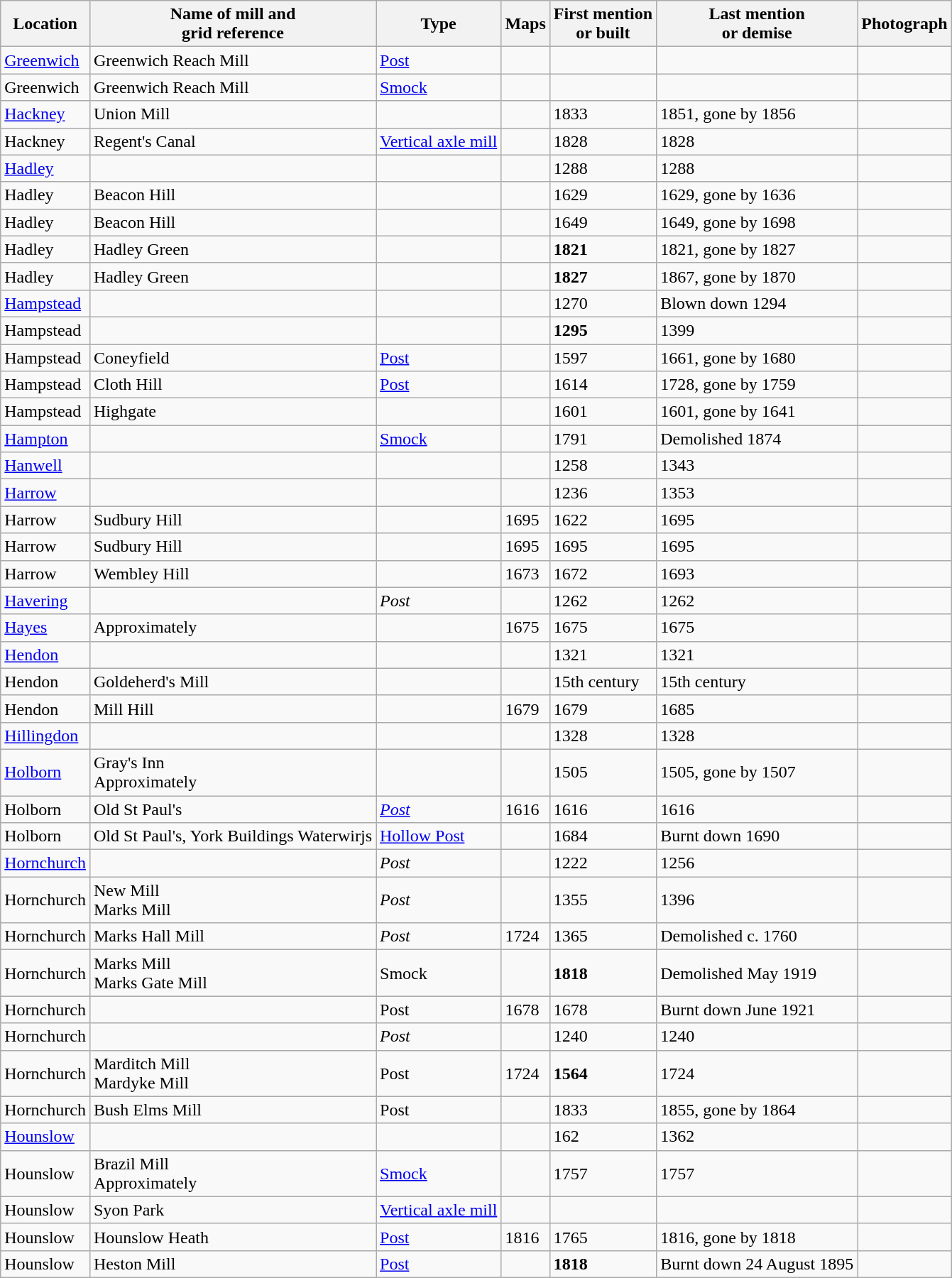<table class="wikitable">
<tr>
<th>Location</th>
<th>Name of mill and<br>grid reference</th>
<th>Type</th>
<th>Maps</th>
<th>First mention<br>or built</th>
<th>Last mention<br> or demise</th>
<th>Photograph</th>
</tr>
<tr>
<td><a href='#'>Greenwich</a></td>
<td>Greenwich Reach Mill</td>
<td><a href='#'>Post</a></td>
<td></td>
<td></td>
<td></td>
<td></td>
</tr>
<tr>
<td>Greenwich</td>
<td>Greenwich Reach Mill</td>
<td><a href='#'>Smock</a></td>
<td></td>
<td></td>
<td></td>
<td></td>
</tr>
<tr>
<td><a href='#'>Hackney</a></td>
<td>Union Mill<br></td>
<td></td>
<td></td>
<td>1833</td>
<td>1851, gone by 1856</td>
<td></td>
</tr>
<tr>
<td>Hackney</td>
<td>Regent's Canal</td>
<td><a href='#'>Vertical axle mill</a></td>
<td></td>
<td>1828</td>
<td>1828</td>
<td></td>
</tr>
<tr>
<td><a href='#'>Hadley</a></td>
<td></td>
<td></td>
<td></td>
<td>1288</td>
<td>1288</td>
<td></td>
</tr>
<tr>
<td>Hadley</td>
<td>Beacon Hill</td>
<td></td>
<td></td>
<td>1629</td>
<td>1629, gone by 1636</td>
<td></td>
</tr>
<tr>
<td>Hadley</td>
<td>Beacon Hill</td>
<td></td>
<td></td>
<td>1649</td>
<td>1649, gone by 1698</td>
<td></td>
</tr>
<tr>
<td>Hadley</td>
<td>Hadley Green<br></td>
<td></td>
<td></td>
<td><strong>1821</strong></td>
<td>1821, gone by 1827</td>
<td></td>
</tr>
<tr>
<td>Hadley</td>
<td>Hadley Green<br></td>
<td></td>
<td></td>
<td><strong>1827</strong></td>
<td>1867, gone by 1870</td>
<td></td>
</tr>
<tr>
<td><a href='#'>Hampstead</a></td>
<td></td>
<td></td>
<td></td>
<td>1270</td>
<td>Blown down 1294</td>
<td></td>
</tr>
<tr>
<td>Hampstead</td>
<td></td>
<td></td>
<td></td>
<td><strong>1295</strong></td>
<td>1399</td>
<td></td>
</tr>
<tr>
<td>Hampstead</td>
<td>Coneyfield</td>
<td><a href='#'>Post</a></td>
<td></td>
<td>1597</td>
<td>1661, gone by 1680</td>
<td></td>
</tr>
<tr>
<td>Hampstead</td>
<td>Cloth Hill<br></td>
<td><a href='#'>Post</a></td>
<td></td>
<td>1614</td>
<td>1728, gone by 1759</td>
<td></td>
</tr>
<tr>
<td>Hampstead</td>
<td>Highgate</td>
<td></td>
<td></td>
<td>1601</td>
<td>1601, gone by 1641</td>
<td></td>
</tr>
<tr>
<td><a href='#'>Hampton</a></td>
<td></td>
<td><a href='#'>Smock</a></td>
<td></td>
<td>1791</td>
<td>Demolished 1874</td>
<td></td>
</tr>
<tr>
<td><a href='#'>Hanwell</a></td>
<td></td>
<td></td>
<td></td>
<td>1258</td>
<td>1343</td>
<td></td>
</tr>
<tr>
<td><a href='#'>Harrow</a></td>
<td></td>
<td></td>
<td></td>
<td>1236</td>
<td>1353</td>
<td></td>
</tr>
<tr>
<td>Harrow</td>
<td>Sudbury Hill</td>
<td></td>
<td>1695</td>
<td>1622</td>
<td>1695</td>
<td></td>
</tr>
<tr>
<td>Harrow</td>
<td>Sudbury Hill</td>
<td></td>
<td>1695</td>
<td>1695</td>
<td>1695</td>
<td></td>
</tr>
<tr>
<td>Harrow</td>
<td>Wembley Hill</td>
<td></td>
<td>1673</td>
<td>1672</td>
<td>1693</td>
<td></td>
</tr>
<tr>
<td><a href='#'>Havering</a></td>
<td></td>
<td><em>Post</em></td>
<td></td>
<td>1262</td>
<td>1262</td>
<td></td>
</tr>
<tr>
<td><a href='#'>Hayes</a></td>
<td>Approximately<br></td>
<td></td>
<td>1675</td>
<td>1675</td>
<td>1675</td>
<td></td>
</tr>
<tr>
<td><a href='#'>Hendon</a></td>
<td></td>
<td></td>
<td></td>
<td>1321</td>
<td>1321</td>
<td></td>
</tr>
<tr>
<td>Hendon</td>
<td>Goldeherd's Mill</td>
<td></td>
<td></td>
<td>15th century</td>
<td>15th century</td>
<td></td>
</tr>
<tr>
<td>Hendon</td>
<td>Mill Hill<br></td>
<td></td>
<td>1679</td>
<td>1679</td>
<td>1685</td>
<td></td>
</tr>
<tr>
<td><a href='#'>Hillingdon</a></td>
<td></td>
<td></td>
<td></td>
<td>1328</td>
<td>1328</td>
<td></td>
</tr>
<tr>
<td><a href='#'>Holborn</a></td>
<td>Gray's Inn<br>Approximately<br></td>
<td></td>
<td></td>
<td>1505</td>
<td>1505, gone by 1507</td>
<td></td>
</tr>
<tr>
<td>Holborn</td>
<td>Old St Paul's</td>
<td><em><a href='#'>Post</a></em></td>
<td>1616</td>
<td>1616</td>
<td>1616</td>
<td></td>
</tr>
<tr>
<td>Holborn</td>
<td>Old St Paul's, York Buildings Waterwirjs</td>
<td><a href='#'>Hollow Post</a></td>
<td></td>
<td>1684</td>
<td>Burnt down 1690</td>
<td></td>
</tr>
<tr>
<td><a href='#'>Hornchurch</a></td>
<td></td>
<td><em>Post</em></td>
<td></td>
<td>1222</td>
<td>1256</td>
<td></td>
</tr>
<tr>
<td>Hornchurch</td>
<td>New Mill<br>Marks Mill</td>
<td><em>Post</em></td>
<td></td>
<td>1355</td>
<td>1396</td>
<td></td>
</tr>
<tr>
<td>Hornchurch</td>
<td>Marks Hall Mill<br></td>
<td><em>Post</em></td>
<td>1724</td>
<td>1365</td>
<td>Demolished c. 1760</td>
<td></td>
</tr>
<tr>
<td>Hornchurch</td>
<td>Marks Mill<br>Marks Gate Mill<br></td>
<td>Smock</td>
<td></td>
<td><strong>1818</strong></td>
<td>Demolished May 1919</td>
<td></td>
</tr>
<tr>
<td>Hornchurch</td>
<td></td>
<td>Post</td>
<td>1678</td>
<td>1678</td>
<td>Burnt down June 1921</td>
<td></td>
</tr>
<tr>
<td>Hornchurch</td>
<td></td>
<td><em>Post</em></td>
<td></td>
<td>1240</td>
<td>1240</td>
<td></td>
</tr>
<tr>
<td>Hornchurch</td>
<td>Marditch Mill<br>Mardyke Mill<br></td>
<td>Post</td>
<td>1724</td>
<td><strong>1564</strong></td>
<td>1724</td>
<td></td>
</tr>
<tr>
<td>Hornchurch</td>
<td>Bush Elms Mill<br></td>
<td>Post</td>
<td></td>
<td>1833</td>
<td>1855, gone by 1864</td>
<td></td>
</tr>
<tr>
<td><a href='#'>Hounslow</a></td>
<td></td>
<td></td>
<td></td>
<td>162</td>
<td>1362</td>
<td></td>
</tr>
<tr>
<td>Hounslow</td>
<td>Brazil Mill<br>Approximately<br></td>
<td><a href='#'>Smock</a></td>
<td></td>
<td>1757</td>
<td>1757</td>
<td></td>
</tr>
<tr>
<td>Hounslow</td>
<td>Syon Park</td>
<td><a href='#'>Vertical axle mill</a></td>
<td></td>
<td></td>
<td></td>
<td></td>
</tr>
<tr>
<td>Hounslow</td>
<td>Hounslow Heath<br></td>
<td><a href='#'>Post</a></td>
<td>1816</td>
<td>1765</td>
<td>1816, gone by 1818</td>
<td></td>
</tr>
<tr>
<td>Hounslow</td>
<td>Heston Mill<br></td>
<td><a href='#'>Post</a></td>
<td></td>
<td><strong>1818</strong></td>
<td>Burnt down 24 August 1895</td>
<td></td>
</tr>
</table>
